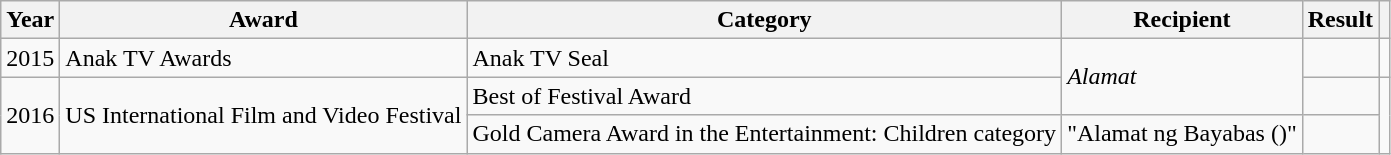<table class="wikitable">
<tr>
<th>Year</th>
<th>Award</th>
<th>Category</th>
<th>Recipient</th>
<th>Result</th>
<th></th>
</tr>
<tr>
<td>2015</td>
<td>Anak TV Awards</td>
<td>Anak TV Seal</td>
<td rowspan=2><em>Alamat</em></td>
<td></td>
<td></td>
</tr>
<tr>
<td rowspan=2>2016</td>
<td rowspan=2>US International Film and Video Festival</td>
<td>Best of Festival Award</td>
<td></td>
<td rowspan=2></td>
</tr>
<tr>
<td>Gold Camera Award in the Entertainment: Children category</td>
<td>"Alamat ng Bayabas ()"</td>
<td></td>
</tr>
</table>
